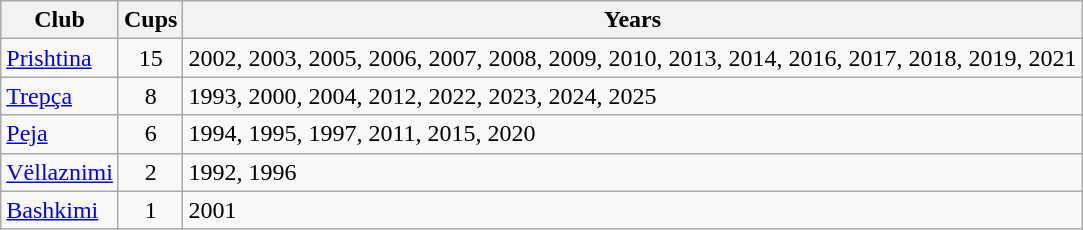<table class="wikitable">
<tr>
<th>Club</th>
<th>Cups</th>
<th>Years</th>
</tr>
<tr>
<td><a href='#'>Prishtina</a></td>
<td align="center">15</td>
<td>2002, 2003, 2005, 2006, 2007, 2008, 2009, 2010, 2013, 2014, 2016, 2017, 2018, 2019, 2021</td>
</tr>
<tr>
<td><a href='#'>Trepça</a></td>
<td align="center">8</td>
<td>1993, 2000, 2004, 2012, 2022, 2023, 2024, 2025</td>
</tr>
<tr>
<td><a href='#'>Peja</a></td>
<td align="center">6</td>
<td>1994, 1995, 1997, 2011, 2015, 2020</td>
</tr>
<tr>
<td><a href='#'>Vëllaznimi</a></td>
<td align="center">2</td>
<td>1992, 1996</td>
</tr>
<tr>
<td><a href='#'>Bashkimi</a></td>
<td align="center">1</td>
<td>2001</td>
</tr>
</table>
